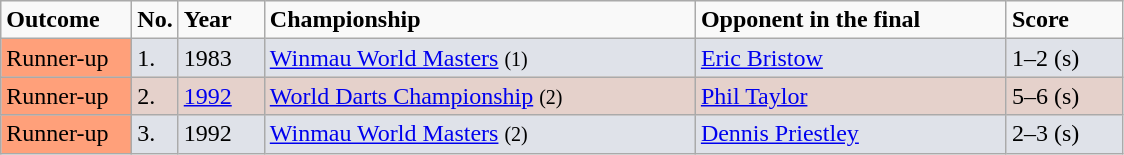<table class="wikitable">
<tr>
<td width="80"><strong>Outcome</strong></td>
<td width="20"><strong>No.</strong></td>
<td width="50"><strong>Year</strong></td>
<td style="width:280px;"><strong>Championship</strong></td>
<td style="width:200px;"><strong>Opponent in the final</strong></td>
<td width="70"><strong>Score</strong></td>
</tr>
<tr style="background:#dfe2e9;">
<td style="background:#ffa07a;">Runner-up</td>
<td>1.</td>
<td>1983</td>
<td><a href='#'>Winmau World Masters</a> <small>(1)</small></td>
<td> <a href='#'>Eric Bristow</a></td>
<td>1–2 (s)</td>
</tr>
<tr style="background:#e5d1cb;">
<td style="background:#ffa07a;">Runner-up</td>
<td>2.</td>
<td><a href='#'>1992</a></td>
<td><a href='#'>World Darts Championship</a> <small>(2)</small></td>
<td> <a href='#'>Phil Taylor</a></td>
<td>5–6 (s)</td>
</tr>
<tr style="background:#dfe2e9;">
<td style="background:#ffa07a;">Runner-up</td>
<td>3.</td>
<td>1992</td>
<td><a href='#'>Winmau World Masters</a> <small>(2)</small></td>
<td> <a href='#'>Dennis Priestley</a></td>
<td>2–3 (s)</td>
</tr>
</table>
